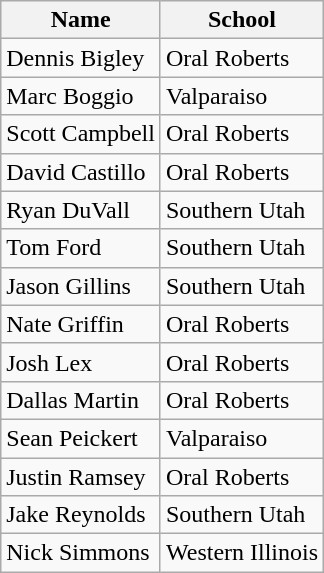<table class=wikitable>
<tr>
<th>Name</th>
<th>School</th>
</tr>
<tr>
<td>Dennis Bigley</td>
<td>Oral Roberts</td>
</tr>
<tr>
<td>Marc Boggio</td>
<td>Valparaiso</td>
</tr>
<tr>
<td>Scott Campbell</td>
<td>Oral Roberts</td>
</tr>
<tr>
<td>David Castillo</td>
<td>Oral Roberts</td>
</tr>
<tr>
<td>Ryan DuVall</td>
<td>Southern Utah</td>
</tr>
<tr>
<td>Tom Ford</td>
<td>Southern Utah</td>
</tr>
<tr>
<td>Jason Gillins</td>
<td>Southern Utah</td>
</tr>
<tr>
<td>Nate Griffin</td>
<td>Oral Roberts</td>
</tr>
<tr>
<td>Josh Lex</td>
<td>Oral Roberts</td>
</tr>
<tr>
<td>Dallas Martin</td>
<td>Oral Roberts</td>
</tr>
<tr>
<td>Sean Peickert</td>
<td>Valparaiso</td>
</tr>
<tr>
<td>Justin Ramsey</td>
<td>Oral Roberts</td>
</tr>
<tr>
<td>Jake Reynolds</td>
<td>Southern Utah</td>
</tr>
<tr>
<td>Nick Simmons</td>
<td>Western Illinois</td>
</tr>
</table>
